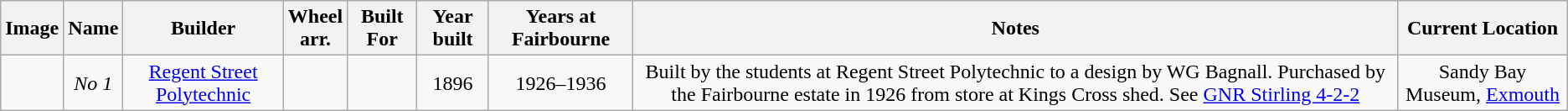<table class="sort wikitable sortable">
<tr>
<th>Image</th>
<th>Name</th>
<th>Builder</th>
<th>Wheel <br>arr.</th>
<th>Built For</th>
<th>Year built</th>
<th>Years at Fairbourne</th>
<th>Notes</th>
<th>Current Location</th>
</tr>
<tr>
<td></td>
<td align=center><em>No 1</em></td>
<td align=center><a href='#'>Regent Street Polytechnic</a></td>
<td align=center></td>
<td align=center></td>
<td align=center>1896</td>
<td align=center>1926–1936</td>
<td align=center>Built by the students at Regent Street Polytechnic to a design by WG Bagnall. Purchased by the Fairbourne estate in 1926 from store at Kings Cross shed. See <a href='#'>GNR Stirling 4-2-2</a></td>
<td align=center>Sandy Bay Museum, <a href='#'>Exmouth</a></td>
</tr>
</table>
